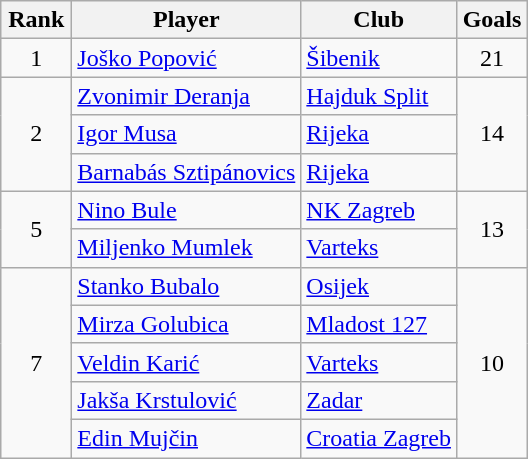<table class="wikitable">
<tr>
<th width="40px">Rank</th>
<th>Player</th>
<th>Club</th>
<th width="40px">Goals</th>
</tr>
<tr>
<td align=center>1</td>
<td> <a href='#'>Joško Popović</a></td>
<td><a href='#'>Šibenik</a></td>
<td align=center>21</td>
</tr>
<tr>
<td rowspan=3 align=center>2</td>
<td> <a href='#'>Zvonimir Deranja</a></td>
<td><a href='#'>Hajduk Split</a></td>
<td rowspan=3 align=center>14</td>
</tr>
<tr>
<td> <a href='#'>Igor Musa</a></td>
<td><a href='#'>Rijeka</a></td>
</tr>
<tr>
<td> <a href='#'>Barnabás Sztipánovics</a></td>
<td><a href='#'>Rijeka</a></td>
</tr>
<tr>
<td rowspan=2 align=center>5</td>
<td> <a href='#'>Nino Bule</a></td>
<td><a href='#'>NK Zagreb</a></td>
<td rowspan=2 align=center>13</td>
</tr>
<tr>
<td> <a href='#'>Miljenko Mumlek</a></td>
<td><a href='#'>Varteks</a></td>
</tr>
<tr>
<td rowspan=5 align=center>7</td>
<td> <a href='#'>Stanko Bubalo</a></td>
<td><a href='#'>Osijek</a></td>
<td rowspan=5 align=center>10</td>
</tr>
<tr>
<td> <a href='#'>Mirza Golubica</a></td>
<td><a href='#'>Mladost 127</a></td>
</tr>
<tr>
<td> <a href='#'>Veldin Karić</a></td>
<td><a href='#'>Varteks</a></td>
</tr>
<tr>
<td> <a href='#'>Jakša Krstulović</a></td>
<td><a href='#'>Zadar</a></td>
</tr>
<tr>
<td> <a href='#'>Edin Mujčin</a></td>
<td><a href='#'>Croatia Zagreb</a></td>
</tr>
</table>
